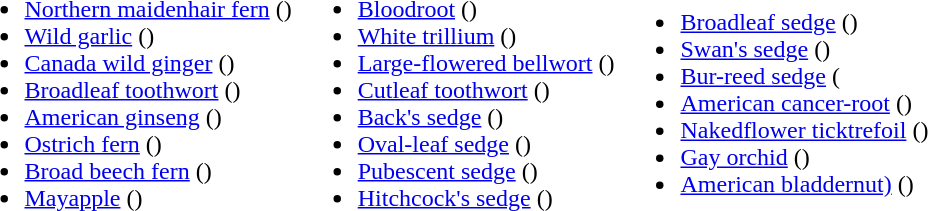<table>
<tr>
<td><br><ul><li><a href='#'>Northern maidenhair fern</a> ()</li><li><a href='#'>Wild garlic</a> ()</li><li><a href='#'>Canada wild ginger</a> ()</li><li><a href='#'>Broadleaf toothwort</a> ()</li><li><a href='#'>American ginseng</a> ()</li><li><a href='#'>Ostrich fern</a> ()</li><li><a href='#'>Broad beech fern</a> ()</li><li><a href='#'>Mayapple</a> ()</li></ul></td>
<td><br><ul><li><a href='#'>Bloodroot</a> ()</li><li><a href='#'>White trillium</a> ()</li><li><a href='#'>Large-flowered bellwort</a> ()</li><li><a href='#'>Cutleaf toothwort</a> ()</li><li><a href='#'>Back's sedge</a> ()</li><li><a href='#'>Oval-leaf sedge</a> ()</li><li><a href='#'>Pubescent sedge</a> ()</li><li><a href='#'>Hitchcock's sedge</a> ()</li></ul></td>
<td><br><ul><li><a href='#'>Broadleaf sedge</a> ()</li><li><a href='#'>Swan's sedge</a> ()</li><li><a href='#'>Bur-reed sedge</a> (</li><li><a href='#'>American cancer-root</a> ()</li><li><a href='#'>Nakedflower ticktrefoil</a> ()</li><li><a href='#'>Gay orchid</a> ()</li><li><a href='#'>American bladdernut)</a> ()</li></ul></td>
</tr>
</table>
